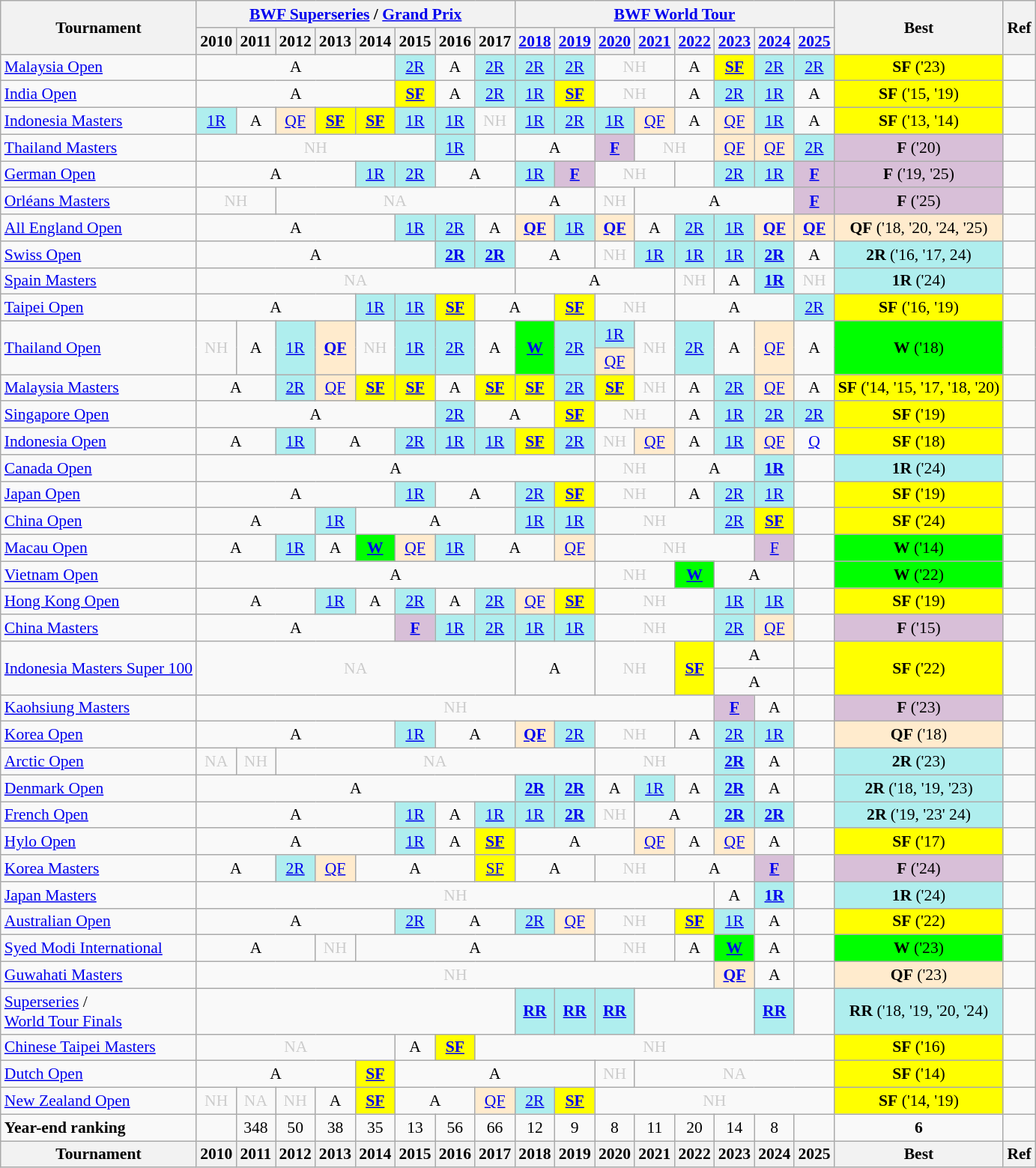<table style='font-size: 90%; text-align:center;' class='wikitable'>
<tr>
<th rowspan="2">Tournament</th>
<th colspan="8"><a href='#'>BWF Superseries</a> / <a href='#'>Grand Prix</a></th>
<th colspan="8"><a href='#'>BWF World Tour</a></th>
<th rowspan="2">Best</th>
<th rowspan="2">Ref</th>
</tr>
<tr>
<th>2010</th>
<th>2011</th>
<th>2012</th>
<th>2013</th>
<th>2014</th>
<th>2015</th>
<th>2016</th>
<th>2017</th>
<th><a href='#'>2018</a></th>
<th><a href='#'>2019</a></th>
<th><a href='#'>2020</a></th>
<th><a href='#'>2021</a></th>
<th><a href='#'>2022</a></th>
<th><a href='#'>2023</a></th>
<th><a href='#'>2024</a></th>
<th><a href='#'>2025</a></th>
</tr>
<tr>
<td align=left><a href='#'>Malaysia Open</a></td>
<td colspan="5">A</td>
<td bgcolor=AFEEEE><a href='#'>2R</a></td>
<td>A</td>
<td bgcolor=AFEEEE><a href='#'>2R</a></td>
<td bgcolor=AFEEEE><a href='#'>2R</a></td>
<td bgcolor=AFEEEE><a href='#'>2R</a></td>
<td colspan="2" style=color:#ccc>NH</td>
<td>A</td>
<td bgcolor=FFFF00><strong><a href='#'>SF</a></strong></td>
<td bgcolor=AFEEEE><a href='#'>2R</a></td>
<td bgcolor=AFEEEE><a href='#'>2R</a></td>
<td bgcolor=FFFF00><strong>SF</strong> ('23)</td>
<td></td>
</tr>
<tr>
<td align=left><a href='#'>India Open</a></td>
<td colspan="5">A</td>
<td bgcolor=FFFF00><a href='#'><strong>SF</strong></a></td>
<td>A</td>
<td bgcolor=AFEEEE><a href='#'>2R</a></td>
<td bgcolor=AFEEEE><a href='#'>1R</a></td>
<td bgcolor=FFFF00><a href='#'><strong>SF</strong></a></td>
<td colspan="2" style=color:#ccc>NH</td>
<td>A</td>
<td bgcolor=AFEEEE><a href='#'>2R</a></td>
<td bgcolor=AFEEEE><a href='#'>1R</a></td>
<td>A</td>
<td bgcolor=FFFF00><strong>SF</strong> ('15, '19)</td>
<td></td>
</tr>
<tr>
<td align=left><a href='#'>Indonesia Masters</a></td>
<td bgcolor=AFEEEE><a href='#'>1R</a></td>
<td>A</td>
<td bgcolor=FFEBCD><a href='#'>QF</a></td>
<td bgcolor=FFFF00><a href='#'><strong>SF</strong></a></td>
<td bgcolor=FFFF00><a href='#'><strong>SF</strong></a></td>
<td bgcolor=AFEEEE><a href='#'>1R</a></td>
<td bgcolor=AFEEEE><a href='#'>1R</a></td>
<td style=color:#ccc>NH</td>
<td bgcolor=AFEEEE><a href='#'>1R</a></td>
<td bgcolor=AFEEEE><a href='#'>2R</a></td>
<td bgcolor=AFEEEE><a href='#'>1R</a></td>
<td bgcolor=FFEBCD><a href='#'>QF</a></td>
<td>A</td>
<td bgcolor=FFEBCD><a href='#'>QF</a></td>
<td bgcolor=AFEEEE><a href='#'>1R</a></td>
<td>A</td>
<td bgcolor=FFFF00><strong>SF</strong> ('13, '14)</td>
<td></td>
</tr>
<tr>
<td align=left><a href='#'>Thailand Masters</a></td>
<td colspan="6" style=color:#ccc>NH</td>
<td bgcolor=AFEEEE><a href='#'>1R</a></td>
<td><a href='#'></a></td>
<td colspan="2">A</td>
<td bgcolor=D8BFD8><a href='#'><strong>F</strong></a></td>
<td colspan="2" style=color:#ccc>NH</td>
<td bgcolor=FFEBCD><a href='#'>QF</a></td>
<td bgcolor=FFEBCD><a href='#'>QF</a></td>
<td bgcolor=AFEEEE><a href='#'>2R</a></td>
<td bgcolor=D8BFD8><strong>F</strong> ('20)</td>
<td></td>
</tr>
<tr>
<td align=left><a href='#'>German Open</a></td>
<td colspan="4">A</td>
<td bgcolor=AFEEEE><a href='#'>1R</a></td>
<td bgcolor=AFEEEE><a href='#'>2R</a></td>
<td colspan="2">A</td>
<td bgcolor=AFEEEE><a href='#'>1R</a></td>
<td bgcolor=D8BFD8><a href='#'><strong>F</strong></a></td>
<td colspan="2" style=color:#ccc>NH</td>
<td><a href='#'></a></td>
<td bgcolor=AFEEEE><a href='#'>2R</a></td>
<td bgcolor=AFEEEE><a href='#'>1R</a></td>
<td bgcolor=D8BFD8><strong><a href='#'>F</a></strong></td>
<td bgcolor=D8BFD8><strong>F</strong> ('19, '25)</td>
<td></td>
</tr>
<tr>
<td align=left><a href='#'>Orléans Masters</a></td>
<td colspan="2" style=color:#ccc>NH</td>
<td colspan="6" style=color:#ccc>NA</td>
<td colspan="2">A</td>
<td style=color:#ccc>NH</td>
<td colspan="4">A</td>
<td bgcolor=D8BFD8><strong><a href='#'>F</a></strong></td>
<td bgcolor=D8BFD8><strong>F</strong> ('25)</td>
<td></td>
</tr>
<tr>
<td align=left><a href='#'>All England Open</a></td>
<td colspan="5">A</td>
<td bgcolor=AFEEEE><a href='#'>1R</a></td>
<td bgcolor=AFEEEE><a href='#'>2R</a></td>
<td>A</td>
<td bgcolor=FFEBCD><strong><a href='#'>QF</a></strong></td>
<td bgcolor=AFEEEE><a href='#'>1R</a></td>
<td bgcolor=FFEBCD><strong><a href='#'>QF</a></strong></td>
<td>A</td>
<td bgcolor=AFEEEE><a href='#'>2R</a></td>
<td bgcolor=AFEEEE><a href='#'>1R</a></td>
<td bgcolor=FFEBCD><strong><a href='#'>QF</a></strong></td>
<td bgcolor=FFEBCD><strong><a href='#'>QF</a></strong></td>
<td bgcolor=FFEBCD><strong>QF</strong> ('18, '20, '24, '25)</td>
<td></td>
</tr>
<tr>
<td align=left><a href='#'>Swiss Open</a></td>
<td colspan="6">A</td>
<td bgcolor=AFEEEE><strong><a href='#'>2R</a></strong></td>
<td bgcolor=AFEEEE><strong><a href='#'>2R</a></strong></td>
<td colspan="2">A</td>
<td style=color:#ccc>NH</td>
<td bgcolor=AFEEEE><a href='#'>1R</a></td>
<td bgcolor=AFEEEE><a href='#'>1R</a></td>
<td bgcolor=AFEEEE><a href='#'>1R</a></td>
<td bgcolor=AFEEEE><strong><a href='#'>2R</a></strong></td>
<td>A</td>
<td bgcolor=AFEEEE><strong>2R</strong> ('16, '17, 24)</td>
<td></td>
</tr>
<tr>
<td align=left><a href='#'>Spain Masters</a></td>
<td colspan="8" style=color:#ccc>NA</td>
<td colspan="4">A</td>
<td 2022; style=color:#ccc>NH</td>
<td>A</td>
<td bgcolor=AFEEEE><strong><a href='#'>1R</a></strong></td>
<td 2025; style=color:#ccc>NH</td>
<td bgcolor=AFEEEE><strong>1R</strong> ('24)</td>
<td></td>
</tr>
<tr>
<td align=left><a href='#'>Taipei Open</a></td>
<td colspan="4">A</td>
<td bgcolor=AFEEEE><a href='#'>1R</a></td>
<td bgcolor=AFEEEE><a href='#'>1R</a></td>
<td bgcolor=FFFF00><a href='#'><strong>SF</strong></a></td>
<td colspan="2">A</td>
<td bgcolor=FFFF00><a href='#'><strong>SF</strong></a></td>
<td colspan="2" style=color:#ccc>NH</td>
<td colspan="3">A</td>
<td bgcolor=AFEEEE><a href='#'>2R</a></td>
<td bgcolor=FFFF00><strong>SF</strong> ('16, '19)</td>
<td></td>
</tr>
<tr>
<td rowspan="2" align=left><a href='#'>Thailand Open</a></td>
<td rowspan="2" style=color:#ccc>NH</td>
<td rowspan="2">A</td>
<td rowspan="2" bgcolor=AFEEEE><a href='#'>1R</a></td>
<td rowspan="2" bgcolor=FFEBCD><a href='#'><strong>QF</strong></a></td>
<td rowspan="2" style=color:#ccc>NH</td>
<td rowspan="2" bgcolor=AFEEEE><a href='#'>1R</a></td>
<td rowspan="2" bgcolor=AFEEEE><a href='#'>2R</a></td>
<td rowspan="2">A</td>
<td rowspan="2" bgcolor=00FF00><a href='#'><strong>W</strong></a></td>
<td rowspan="2" bgcolor=AFEEEE><a href='#'>2R</a></td>
<td bgcolor=AFEEEE><a href='#'>1R</a></td>
<td rowspan="2" style=color:#ccc>NH</td>
<td rowspan="2" bgcolor=AFEEEE><a href='#'>2R</a></td>
<td rowspan="2">A</td>
<td rowspan="2" bgcolor=FFEBCD><a href='#'>QF</a></td>
<td rowspan="2">A</td>
<td rowspan="2" bgcolor=00FF00><strong>W</strong> ('18)</td>
<td rowspan="2"></td>
</tr>
<tr>
<td bgcolor=FFEBCD><a href='#'>QF</a></td>
</tr>
<tr>
<td align=left><a href='#'>Malaysia Masters</a></td>
<td colspan="2">A</td>
<td bgcolor=AFEEEE><a href='#'>2R</a></td>
<td bgcolor=FFEBCD><a href='#'>QF</a></td>
<td bgcolor=FFFF00><a href='#'><strong>SF</strong></a></td>
<td bgcolor=FFFF00><a href='#'><strong>SF</strong></a></td>
<td>A</td>
<td bgcolor=FFFF00><a href='#'><strong>SF</strong></a></td>
<td bgcolor=FFFF00><a href='#'><strong>SF</strong></a></td>
<td bgcolor=AFEEEE><a href='#'>2R</a></td>
<td bgcolor=FFFF00><a href='#'><strong>SF</strong></a></td>
<td style=color:#ccc>NH</td>
<td>A</td>
<td bgcolor=AFEEEE><a href='#'>2R</a></td>
<td bgcolor=FFEBCD><a href='#'>QF</a></td>
<td>A</td>
<td bgcolor=FFFF00><strong>SF</strong> ('14, '15, '17, '18, '20)</td>
<td></td>
</tr>
<tr>
<td align=left><a href='#'>Singapore Open</a></td>
<td colspan="6">A</td>
<td bgcolor=AFEEEE><a href='#'>2R</a></td>
<td colspan="2">A</td>
<td bgcolor=FFFF00><a href='#'><strong>SF</strong></a></td>
<td colspan="2" style=color:#ccc>NH</td>
<td>A</td>
<td bgcolor=AFEEEE><a href='#'>1R</a></td>
<td bgcolor=AFEEEE><a href='#'>2R</a></td>
<td bgcolor=AFEEEE><a href='#'>2R</a></td>
<td bgcolor=FFFF00><strong>SF</strong> ('19)</td>
<td></td>
</tr>
<tr>
<td align=left><a href='#'>Indonesia Open</a></td>
<td colspan="2">A</td>
<td bgcolor=AFEEEE><a href='#'>1R</a></td>
<td colspan="2">A</td>
<td bgcolor=AFEEEE><a href='#'>2R</a></td>
<td bgcolor=AFEEEE><a href='#'>1R</a></td>
<td bgcolor=AFEEEE><a href='#'>1R</a></td>
<td bgcolor=FFFF00><a href='#'><strong>SF</strong></a></td>
<td bgcolor=AFEEEE><a href='#'>2R</a></td>
<td style=color:#ccc>NH</td>
<td bgcolor=FFEBCD><a href='#'>QF</a></td>
<td>A</td>
<td bgcolor=AFEEEE><a href='#'>1R</a></td>
<td bgcolor=FFEBCD><a href='#'>QF</a></td>
<td><a href='#'>Q</a></td>
<td bgcolor=FFFF00><strong>SF</strong> ('18)</td>
<td></td>
</tr>
<tr>
<td align=left><a href='#'>Canada Open</a></td>
<td colspan="10">A</td>
<td colspan="2" style=color:#ccc>NH</td>
<td colspan="2">A</td>
<td bgcolor=AFEEEE><strong><a href='#'>1R</a></strong></td>
<td></td>
<td bgcolor=AFEEEE><strong>1R</strong> ('24)</td>
<td></td>
</tr>
<tr>
<td align=left><a href='#'>Japan Open</a></td>
<td colspan="5">A</td>
<td bgcolor=AFEEEE><a href='#'>1R</a></td>
<td colspan="2">A</td>
<td bgcolor=AFEEEE><a href='#'>2R</a></td>
<td bgcolor=FFFF00><a href='#'><strong>SF</strong></a></td>
<td colspan="2" style=color:#ccc>NH</td>
<td>A</td>
<td bgcolor=AFEEEE><a href='#'>2R</a></td>
<td bgcolor=AFEEEE><a href='#'>1R</a></td>
<td></td>
<td bgcolor=FFFF00><strong>SF</strong> ('19)</td>
<td></td>
</tr>
<tr>
<td align=left><a href='#'>China Open</a></td>
<td colspan="3">A</td>
<td bgcolor=AFEEEE><a href='#'>1R</a></td>
<td colspan="4">A</td>
<td bgcolor=AFEEEE><a href='#'>1R</a></td>
<td bgcolor=AFEEEE><a href='#'>1R</a></td>
<td colspan="3" style=color:#ccc>NH</td>
<td bgcolor=AFEEEE><a href='#'>2R</a></td>
<td bgcolor=FFFF00><strong><a href='#'>SF</a></strong></td>
<td></td>
<td bgcolor=FFFF00><strong>SF</strong> ('24)</td>
<td></td>
</tr>
<tr>
<td align=left><a href='#'>Macau Open</a></td>
<td colspan="2">A</td>
<td bgcolor=AFEEEE><a href='#'>1R</a></td>
<td>A</td>
<td bgcolor=00FF00><a href='#'><strong>W</strong></a></td>
<td bgcolor=FFEBCD><a href='#'>QF</a></td>
<td bgcolor=AFEEEE><a href='#'>1R</a></td>
<td colspan="2">A</td>
<td bgcolor=FFEBCD><a href='#'>QF</a></td>
<td colspan="4" style=color:#ccc>NH</td>
<td bgcolor=D8BFD8><a href='#'>F</a></td>
<td></td>
<td bgcolor=00FF00><strong>W</strong> ('14)</td>
<td></td>
</tr>
<tr>
<td align=left><a href='#'>Vietnam Open</a></td>
<td colspan="10">A</td>
<td colspan="2" style=color:#ccc>NH</td>
<td bgcolor=00FF00><strong><a href='#'>W</a></strong></td>
<td colspan="2">A</td>
<td></td>
<td bgcolor=00FF00><strong>W</strong> ('22)</td>
<td></td>
</tr>
<tr>
<td align=left><a href='#'>Hong Kong Open</a></td>
<td colspan="3">A</td>
<td bgcolor=AFEEEE><a href='#'>1R</a></td>
<td>A</td>
<td bgcolor=AFEEEE><a href='#'>2R</a></td>
<td>A</td>
<td bgcolor=AFEEEE><a href='#'>2R</a></td>
<td bgcolor=FFEBCD><a href='#'>QF</a></td>
<td bgcolor=FFFF00><a href='#'><strong>SF</strong></a></td>
<td colspan="3" style=color:#ccc>NH</td>
<td bgcolor=AFEEEE><a href='#'>1R</a></td>
<td bgcolor=AFEEEE><a href='#'>1R</a></td>
<td></td>
<td bgcolor=FFFF00><strong>SF</strong> ('19)</td>
<td></td>
</tr>
<tr>
<td align=left><a href='#'>China Masters</a></td>
<td colspan="5">A</td>
<td bgcolor=D8BFD8><strong><a href='#'>F</a></strong></td>
<td bgcolor=AFEEEE><a href='#'>1R</a></td>
<td bgcolor=AFEEEE><a href='#'>2R</a></td>
<td bgcolor=AFEEEE><a href='#'>1R</a></td>
<td bgcolor=AFEEEE><a href='#'>1R</a></td>
<td colspan="3" style=color:#ccc>NH</td>
<td bgcolor=AFEEEE><a href='#'>2R</a></td>
<td bgcolor=FFEBCD><a href='#'>QF</a></td>
<td></td>
<td bgcolor=D8BFD8><strong>F</strong> ('15)</td>
<td></td>
</tr>
<tr>
<td rowspan="2" align=left><a href='#'>Indonesia Masters Super 100</a></td>
<td rowspan="2" colspan="8" style=color:#ccc>NA</td>
<td rowspan="2" colspan="2">A</td>
<td rowspan="2" colspan="2" style=color:#ccc>NH</td>
<td rowspan="2" bgcolor=FFFF00><strong><a href='#'>SF</a></strong></td>
<td colspan="2">A</td>
<td></td>
<td rowspan="2" bgcolor=FFFF00><strong>SF</strong> ('22)</td>
<td rowspan="2"></td>
</tr>
<tr>
<td colspan="2">A</td>
<td></td>
</tr>
<tr>
<td align=left><a href='#'>Kaohsiung Masters</a></td>
<td colspan="13" style=color:#ccc>NH</td>
<td bgcolor=D8BFD8><strong><a href='#'>F</a></strong></td>
<td>A</td>
<td></td>
<td bgcolor=D8BFD8><strong>F</strong> ('23)</td>
<td></td>
</tr>
<tr>
<td align=left><a href='#'>Korea Open</a></td>
<td colspan="5">A</td>
<td bgcolor=AFEEEE><a href='#'>1R</a></td>
<td colspan="2">A</td>
<td bgcolor=FFEBCD><a href='#'><strong>QF</strong></a></td>
<td bgcolor=AFEEEE><a href='#'>2R</a></td>
<td colspan="2" style=color:#ccc>NH</td>
<td>A</td>
<td bgcolor=AFEEEE><a href='#'>2R</a></td>
<td bgcolor=AFEEEE><a href='#'>1R</a></td>
<td></td>
<td bgcolor=FFEBCD><strong>QF</strong> ('18)</td>
<td></td>
</tr>
<tr>
<td align=left><a href='#'>Arctic Open</a></td>
<td style=color:#ccc>NA</td>
<td style=color:#ccc>NH</td>
<td colspan="8" style=color:#ccc>NA</td>
<td colspan="3" style=color:#ccc>NH</td>
<td bgcolor=AFEEEE><strong><a href='#'>2R</a></strong></td>
<td>A</td>
<td></td>
<td bgcolor=AFEEEE><strong>2R</strong> ('23)</td>
<td></td>
</tr>
<tr>
<td align=left><a href='#'>Denmark Open</a></td>
<td colspan="8">A</td>
<td bgcolor=AFEEEE><a href='#'><strong>2R</strong></a></td>
<td bgcolor=AFEEEE><a href='#'><strong>2R</strong></a></td>
<td>A</td>
<td bgcolor=AFEEEE><a href='#'>1R</a></td>
<td>A</td>
<td bgcolor=AFEEEE><strong><a href='#'>2R</a></strong></td>
<td>A</td>
<td></td>
<td bgcolor=AFEEEE><strong>2R</strong> ('18, '19, '23)</td>
<td></td>
</tr>
<tr>
<td align=left><a href='#'>French Open</a></td>
<td colspan="5">A</td>
<td bgcolor=AFEEEE><a href='#'>1R</a></td>
<td>A</td>
<td bgcolor=AFEEEE><a href='#'>1R</a></td>
<td bgcolor=AFEEEE><a href='#'>1R</a></td>
<td bgcolor=AFEEEE><a href='#'><strong>2R</strong></a></td>
<td style=color:#ccc>NH</td>
<td colspan="2">A</td>
<td bgcolor=AFEEEE><a href='#'><strong>2R</strong></a></td>
<td bgcolor=AFEEEE><a href='#'><strong>2R</strong></a></td>
<td></td>
<td bgcolor=AFEEEE><strong>2R</strong> ('19, '23' 24)</td>
<td></td>
</tr>
<tr>
<td align=left><a href='#'>Hylo Open</a></td>
<td colspan="5">A</td>
<td bgcolor=AFEEEE><a href='#'>1R</a></td>
<td>A</td>
<td bgcolor=FFFF00><a href='#'><strong>SF</strong></a></td>
<td colspan="3">A</td>
<td bgcolor=FFEBCD><a href='#'>QF</a></td>
<td>A</td>
<td bgcolor=FFEBCD><a href='#'>QF</a></td>
<td>A</td>
<td></td>
<td bgcolor=FFFF00><strong>SF</strong> ('17)</td>
<td></td>
</tr>
<tr>
<td align=left><a href='#'>Korea Masters</a></td>
<td colspan="2">A</td>
<td bgcolor=AFEEEE><a href='#'>2R</a></td>
<td bgcolor=FFEBCD><a href='#'>QF</a></td>
<td colspan="3">A</td>
<td bgcolor=FFFF00><a href='#'>SF</a></td>
<td colspan="2">A</td>
<td colspan="2" style=color:#ccc>NH</td>
<td colspan="2">A</td>
<td bgcolor=D8BFD8><strong><a href='#'>F</a></strong></td>
<td></td>
<td bgcolor=D8BFD8><strong>F</strong>  ('24)</td>
<td></td>
</tr>
<tr>
<td align=left><a href='#'>Japan Masters</a></td>
<td colspan="13" style=color:#ccc>NH</td>
<td>A</td>
<td bgcolor=AFEEEE><strong><a href='#'>1R</a></strong></td>
<td></td>
<td bgcolor=AFEEEE><strong>1R</strong> ('24)</td>
<td></td>
</tr>
<tr>
<td align=left><a href='#'>Australian Open</a></td>
<td colspan="5">A</td>
<td bgcolor=AFEEEE><a href='#'>2R</a></td>
<td colspan="2">A</td>
<td bgcolor=AFEEEE><a href='#'>2R</a></td>
<td bgcolor=FFEBCD><a href='#'>QF</a></td>
<td colspan="2" style=color:#ccc>NH</td>
<td bgcolor=FFFF00><strong><a href='#'>SF</a></strong></td>
<td bgcolor=AFEEEE><a href='#'>1R</a></td>
<td>A</td>
<td></td>
<td bgcolor=FFFF00><strong>SF</strong> ('22)</td>
<td></td>
</tr>
<tr>
<td align=left><a href='#'>Syed Modi International</a></td>
<td colspan="3">A</td>
<td style=color:#ccc>NH</td>
<td colspan="6">A</td>
<td colspan="2" style=color:#ccc>NH</td>
<td>A</td>
<td bgcolor=00FF00><a href='#'><strong>W</strong></a></td>
<td>A</td>
<td></td>
<td bgcolor=00FF00><strong>W</strong> ('23)</td>
<td></td>
</tr>
<tr>
<td align=left><a href='#'>Guwahati Masters</a></td>
<td colspan="13" style=color:#ccc>NH</td>
<td bgcolor=FFEBCD><strong><a href='#'>QF</a></strong></td>
<td>A</td>
<td></td>
<td bgcolor=FFEBCD><strong>QF</strong> ('23)</td>
<td></td>
</tr>
<tr>
<td align=left><a href='#'>Superseries</a> /<br> <a href='#'>World Tour Finals</a></td>
<td colspan="8"></td>
<td bgcolor=AFEEEE><strong><a href='#'>RR</a></strong></td>
<td bgcolor=AFEEEE><strong><a href='#'>RR</a></strong></td>
<td bgcolor=AFEEEE><strong><a href='#'>RR</a></strong></td>
<td colspan="3"></td>
<td bgcolor=AFEEEE><strong><a href='#'>RR</a></strong></td>
<td></td>
<td bgcolor=AFEEEE><strong>RR</strong> ('18, '19, '20, '24)</td>
<td></td>
</tr>
<tr>
<td align=left><a href='#'>Chinese Taipei Masters</a></td>
<td colspan="5" style=color:#ccc>NA</td>
<td>A</td>
<td bgcolor=FFFF00><a href='#'><strong>SF</strong></a></td>
<td colspan="9" style=color:#ccc>NH</td>
<td bgcolor=FFFF00><strong>SF</strong> ('16)</td>
<td></td>
</tr>
<tr>
<td align=left><a href='#'>Dutch Open</a></td>
<td colspan="4">A</td>
<td bgcolor=FFFF00><a href='#'><strong>SF</strong></a></td>
<td colspan="5">A</td>
<td style=color:#ccc>NH</td>
<td colspan="5" style=color:#ccc>NA</td>
<td bgcolor=FFFF00><strong>SF</strong> ('14)</td>
<td></td>
</tr>
<tr>
<td align=left><a href='#'>New Zealand Open</a></td>
<td style=color:#ccc>NH</td>
<td style="color:#ccc">NA</td>
<td style=color:#ccc>NH</td>
<td>A</td>
<td bgcolor=FFFF00><a href='#'><strong>SF</strong></a></td>
<td colspan="2">A</td>
<td bgcolor=FFEBCD><a href='#'>QF</a></td>
<td bgcolor=AFEEEE><a href='#'>2R</a></td>
<td bgcolor=FFFF00><a href='#'><strong>SF</strong></a></td>
<td colspan="6" style=color:#ccc>NH</td>
<td bgcolor=FFFF00><strong>SF</strong> ('14, '19)</td>
<td></td>
</tr>
<tr>
<td align=left><strong>Year-end ranking</strong></td>
<td 2010;></td>
<td 2011;>348</td>
<td 2012;>50</td>
<td 2013;>38</td>
<td 2014;>35</td>
<td 2015;>13</td>
<td 2016;>56</td>
<td 2017;>66</td>
<td 2018;>12</td>
<td 2019;>9</td>
<td 2020;>8</td>
<td 2021;>11</td>
<td 2022;>20</td>
<td 2023;>14</td>
<td 2024;>8</td>
<td 2025;></td>
<td Best;><strong>6</strong></td>
<td></td>
</tr>
<tr>
<th>Tournament</th>
<th>2010</th>
<th>2011</th>
<th>2012</th>
<th>2013</th>
<th>2014</th>
<th>2015</th>
<th>2016</th>
<th>2017</th>
<th>2018</th>
<th>2019</th>
<th>2020</th>
<th>2021</th>
<th>2022</th>
<th>2023</th>
<th>2024</th>
<th>2025</th>
<th>Best</th>
<th>Ref</th>
</tr>
</table>
